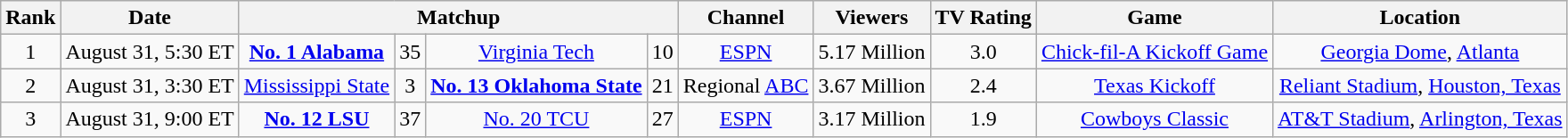<table class="wikitable" style="text-align:center;">
<tr>
<th>Rank</th>
<th>Date</th>
<th colspan=4>Matchup</th>
<th>Channel</th>
<th>Viewers</th>
<th>TV Rating</th>
<th>Game</th>
<th>Location</th>
</tr>
<tr>
<td>1</td>
<td>August 31, 5:30 ET</td>
<td><strong><a href='#'>No. 1 Alabama</a></strong></td>
<td>35</td>
<td><a href='#'>Virginia Tech</a></td>
<td>10</td>
<td><a href='#'>ESPN</a></td>
<td>5.17 Million</td>
<td>3.0</td>
<td><a href='#'>Chick-fil-A Kickoff Game</a></td>
<td><a href='#'>Georgia Dome</a>, <a href='#'>Atlanta</a></td>
</tr>
<tr>
<td>2</td>
<td>August 31, 3:30 ET</td>
<td><a href='#'>Mississippi State</a></td>
<td>3</td>
<td><strong><a href='#'>No. 13 Oklahoma State</a></strong></td>
<td>21</td>
<td>Regional <a href='#'>ABC</a></td>
<td>3.67 Million</td>
<td>2.4</td>
<td><a href='#'>Texas Kickoff</a></td>
<td><a href='#'>Reliant Stadium</a>, <a href='#'>Houston, Texas</a></td>
</tr>
<tr>
<td>3</td>
<td>August 31, 9:00 ET</td>
<td><strong><a href='#'>No. 12 LSU</a></strong></td>
<td>37</td>
<td><a href='#'>No. 20 TCU</a></td>
<td>27</td>
<td><a href='#'>ESPN</a></td>
<td>3.17 Million</td>
<td>1.9</td>
<td><a href='#'>Cowboys Classic</a></td>
<td><a href='#'>AT&T Stadium</a>, <a href='#'>Arlington, Texas</a></td>
</tr>
</table>
